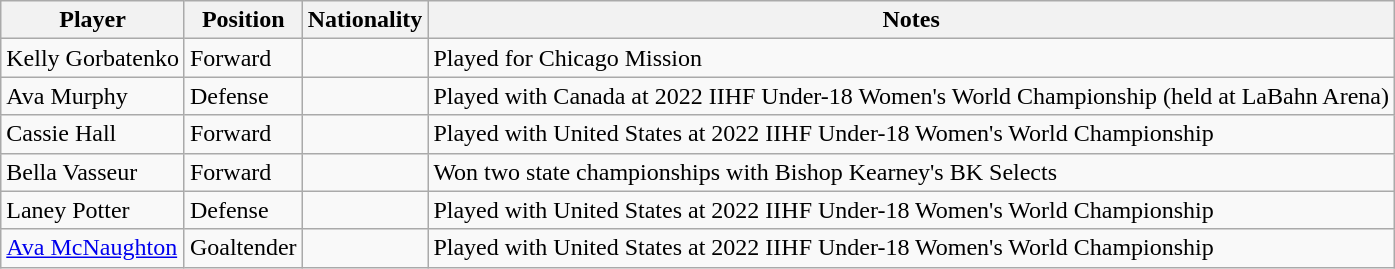<table class="wikitable">
<tr>
<th>Player</th>
<th>Position</th>
<th>Nationality</th>
<th>Notes</th>
</tr>
<tr>
<td>Kelly Gorbatenko</td>
<td>Forward</td>
<td></td>
<td>Played for Chicago Mission</td>
</tr>
<tr>
<td>Ava Murphy</td>
<td>Defense</td>
<td></td>
<td>Played with Canada at 2022 IIHF Under-18 Women's World Championship (held at LaBahn Arena)</td>
</tr>
<tr>
<td>Cassie Hall</td>
<td>Forward</td>
<td></td>
<td>Played with United States at 2022 IIHF Under-18 Women's World Championship</td>
</tr>
<tr>
<td>Bella Vasseur</td>
<td>Forward</td>
<td></td>
<td>Won two state championships with Bishop Kearney's BK Selects</td>
</tr>
<tr>
<td>Laney Potter</td>
<td>Defense</td>
<td></td>
<td>Played with United States at 2022 IIHF Under-18 Women's World Championship</td>
</tr>
<tr>
<td><a href='#'>Ava McNaughton</a></td>
<td>Goaltender</td>
<td></td>
<td>Played with United States at 2022 IIHF Under-18 Women's World Championship</td>
</tr>
</table>
